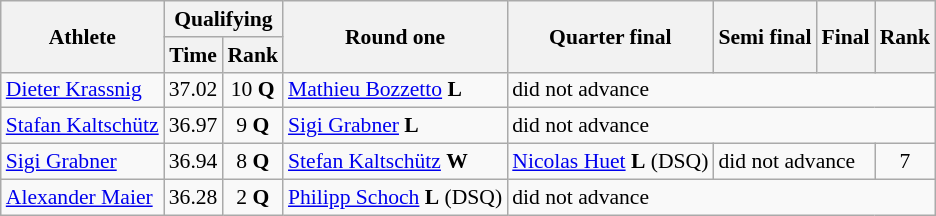<table class="wikitable" style="font-size:90%">
<tr>
<th rowspan="2">Athlete</th>
<th colspan="2">Qualifying</th>
<th rowspan="2">Round one</th>
<th rowspan="2">Quarter final</th>
<th rowspan="2">Semi final</th>
<th rowspan="2">Final</th>
<th rowspan="2">Rank</th>
</tr>
<tr>
<th>Time</th>
<th>Rank</th>
</tr>
<tr>
<td><a href='#'>Dieter Krassnig</a></td>
<td align="center">37.02</td>
<td align="center">10 <strong>Q</strong></td>
<td> <a href='#'>Mathieu Bozzetto</a> <strong>L</strong></td>
<td colspan="4">did not advance</td>
</tr>
<tr>
<td><a href='#'>Stafan Kaltschütz</a></td>
<td align="center">36.97</td>
<td align="center">9 <strong>Q</strong></td>
<td> <a href='#'>Sigi Grabner</a> <strong>L</strong></td>
<td colspan="4">did not advance</td>
</tr>
<tr>
<td><a href='#'>Sigi Grabner</a></td>
<td align="center">36.94</td>
<td align="center">8 <strong>Q</strong></td>
<td> <a href='#'>Stefan Kaltschütz</a> <strong>W</strong></td>
<td> <a href='#'>Nicolas Huet</a> <strong>L</strong> (DSQ)</td>
<td colspan="2">did not advance</td>
<td align="center">7</td>
</tr>
<tr>
<td><a href='#'>Alexander Maier</a></td>
<td align="center">36.28</td>
<td align="center">2 <strong>Q</strong></td>
<td> <a href='#'>Philipp Schoch</a> <strong>L</strong> (DSQ)</td>
<td colspan="4">did not advance</td>
</tr>
</table>
